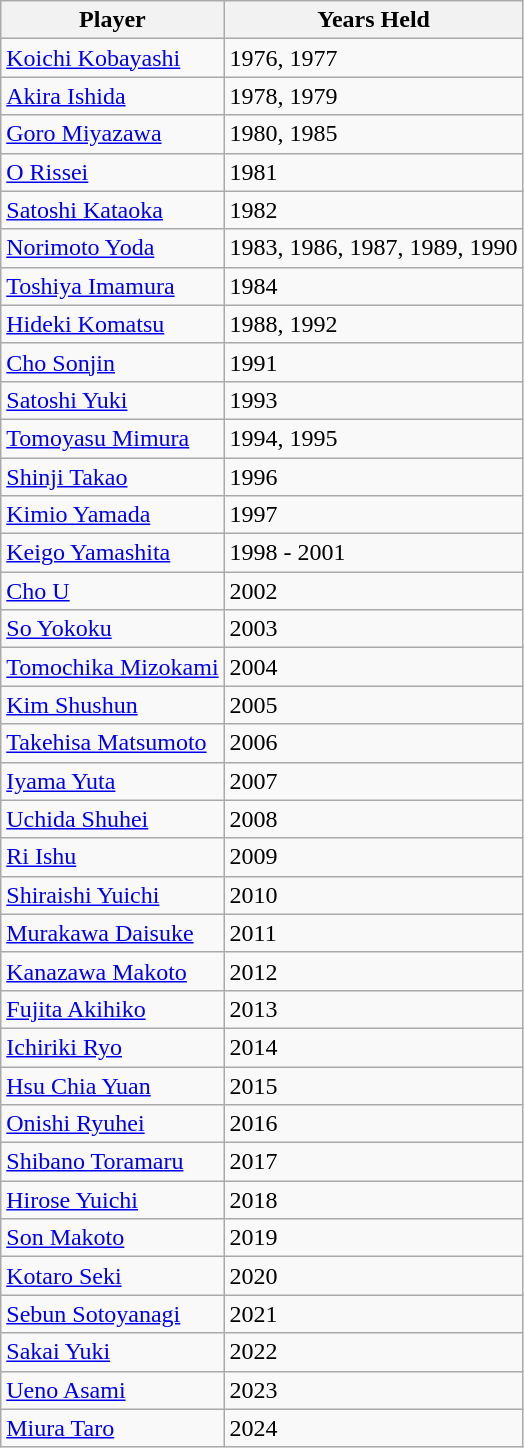<table class="wikitable">
<tr>
<th>Player</th>
<th>Years Held</th>
</tr>
<tr>
<td><a href='#'>Koichi Kobayashi</a></td>
<td>1976, 1977</td>
</tr>
<tr>
<td><a href='#'>Akira Ishida</a></td>
<td>1978, 1979</td>
</tr>
<tr>
<td><a href='#'>Goro Miyazawa</a></td>
<td>1980, 1985</td>
</tr>
<tr>
<td><a href='#'>O Rissei</a></td>
<td>1981</td>
</tr>
<tr>
<td><a href='#'>Satoshi Kataoka</a></td>
<td>1982</td>
</tr>
<tr>
<td><a href='#'>Norimoto Yoda</a></td>
<td>1983, 1986, 1987, 1989, 1990</td>
</tr>
<tr>
<td><a href='#'>Toshiya Imamura</a></td>
<td>1984</td>
</tr>
<tr>
<td><a href='#'>Hideki Komatsu</a></td>
<td>1988, 1992</td>
</tr>
<tr>
<td><a href='#'>Cho Sonjin</a></td>
<td>1991</td>
</tr>
<tr>
<td><a href='#'>Satoshi Yuki</a></td>
<td>1993</td>
</tr>
<tr>
<td><a href='#'>Tomoyasu Mimura</a></td>
<td>1994, 1995</td>
</tr>
<tr>
<td><a href='#'>Shinji Takao</a></td>
<td>1996</td>
</tr>
<tr>
<td><a href='#'>Kimio Yamada</a></td>
<td>1997</td>
</tr>
<tr>
<td><a href='#'>Keigo Yamashita</a></td>
<td>1998 - 2001</td>
</tr>
<tr>
<td><a href='#'>Cho U</a></td>
<td>2002</td>
</tr>
<tr>
<td><a href='#'>So Yokoku</a></td>
<td>2003</td>
</tr>
<tr>
<td><a href='#'>Tomochika Mizokami</a></td>
<td>2004</td>
</tr>
<tr>
<td><a href='#'>Kim Shushun</a></td>
<td>2005</td>
</tr>
<tr>
<td><a href='#'>Takehisa Matsumoto</a></td>
<td>2006</td>
</tr>
<tr>
<td><a href='#'>Iyama Yuta</a></td>
<td>2007</td>
</tr>
<tr>
<td><a href='#'>Uchida Shuhei</a></td>
<td>2008</td>
</tr>
<tr>
<td><a href='#'>Ri Ishu</a></td>
<td>2009</td>
</tr>
<tr>
<td><a href='#'>Shiraishi Yuichi</a></td>
<td>2010</td>
</tr>
<tr>
<td><a href='#'>Murakawa Daisuke</a></td>
<td>2011</td>
</tr>
<tr>
<td><a href='#'>Kanazawa Makoto</a></td>
<td>2012</td>
</tr>
<tr>
<td><a href='#'>Fujita Akihiko</a></td>
<td>2013</td>
</tr>
<tr>
<td><a href='#'>Ichiriki Ryo</a></td>
<td>2014</td>
</tr>
<tr>
<td><a href='#'>Hsu Chia Yuan</a></td>
<td>2015</td>
</tr>
<tr>
<td><a href='#'>Onishi Ryuhei</a></td>
<td>2016</td>
</tr>
<tr>
<td><a href='#'>Shibano Toramaru</a></td>
<td>2017</td>
</tr>
<tr>
<td><a href='#'>Hirose Yuichi</a></td>
<td>2018</td>
</tr>
<tr>
<td><a href='#'>Son Makoto</a></td>
<td>2019</td>
</tr>
<tr>
<td><a href='#'>Kotaro Seki</a></td>
<td>2020</td>
</tr>
<tr>
<td><a href='#'>Sebun Sotoyanagi</a></td>
<td>2021</td>
</tr>
<tr>
<td><a href='#'>Sakai Yuki</a></td>
<td>2022</td>
</tr>
<tr>
<td><a href='#'>Ueno Asami</a></td>
<td>2023</td>
</tr>
<tr>
<td><a href='#'>Miura Taro</a></td>
<td>2024</td>
</tr>
</table>
